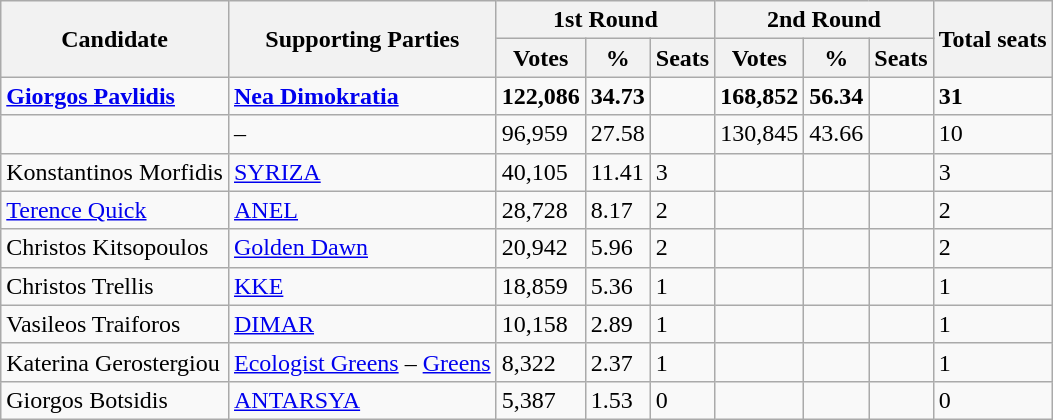<table class=wikitable>
<tr>
<th rowspan=2>Candidate</th>
<th rowspan=2>Supporting Parties</th>
<th colspan=3>1st Round</th>
<th colspan=3>2nd Round</th>
<th rowspan=2>Total seats</th>
</tr>
<tr>
<th>Votes</th>
<th>%</th>
<th>Seats</th>
<th>Votes</th>
<th>%</th>
<th>Seats</th>
</tr>
<tr style="font-weight: bold">
<td><a href='#'>Giorgos Pavlidis</a></td>
<td><a href='#'>Nea Dimokratia</a></td>
<td>122,086</td>
<td>34.73</td>
<td></td>
<td>168,852</td>
<td>56.34</td>
<td></td>
<td>31</td>
</tr>
<tr>
<td></td>
<td>–</td>
<td>96,959</td>
<td>27.58</td>
<td></td>
<td>130,845</td>
<td>43.66</td>
<td></td>
<td>10</td>
</tr>
<tr>
<td>Konstantinos Morfidis</td>
<td><a href='#'>SYRIZA</a></td>
<td>40,105</td>
<td>11.41</td>
<td>3</td>
<td></td>
<td></td>
<td></td>
<td>3</td>
</tr>
<tr>
<td><a href='#'>Terence Quick</a></td>
<td><a href='#'>ANEL</a></td>
<td>28,728</td>
<td>8.17</td>
<td>2</td>
<td></td>
<td></td>
<td></td>
<td>2</td>
</tr>
<tr>
<td>Christos Kitsopoulos</td>
<td><a href='#'>Golden Dawn</a></td>
<td>20,942</td>
<td>5.96</td>
<td>2</td>
<td></td>
<td></td>
<td></td>
<td>2</td>
</tr>
<tr>
<td>Christos Trellis</td>
<td><a href='#'>KKE</a></td>
<td>18,859</td>
<td>5.36</td>
<td>1</td>
<td></td>
<td></td>
<td></td>
<td>1</td>
</tr>
<tr>
<td>Vasileos Traiforos</td>
<td><a href='#'>DIMAR</a></td>
<td>10,158</td>
<td>2.89</td>
<td>1</td>
<td></td>
<td></td>
<td></td>
<td>1</td>
</tr>
<tr>
<td>Katerina Gerostergiou</td>
<td><a href='#'>Ecologist Greens</a> – <a href='#'>Greens</a></td>
<td>8,322</td>
<td>2.37</td>
<td>1</td>
<td></td>
<td></td>
<td></td>
<td>1</td>
</tr>
<tr>
<td>Giorgos Botsidis</td>
<td><a href='#'>ANTARSYA</a></td>
<td>5,387</td>
<td>1.53</td>
<td>0</td>
<td></td>
<td></td>
<td></td>
<td>0</td>
</tr>
</table>
